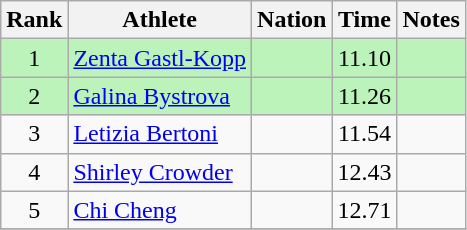<table class="wikitable sortable" style="text-align:center">
<tr>
<th>Rank</th>
<th>Athlete</th>
<th>Nation</th>
<th>Time</th>
<th>Notes</th>
</tr>
<tr bgcolor=bbf3bb>
<td>1</td>
<td align=left><a href='#'>Zenta Gastl-Kopp</a></td>
<td align=left></td>
<td>11.10</td>
<td></td>
</tr>
<tr bgcolor=bbf3bb>
<td>2</td>
<td align=left><a href='#'>Galina Bystrova</a></td>
<td align=left></td>
<td>11.26</td>
<td></td>
</tr>
<tr>
<td>3</td>
<td align=left><a href='#'>Letizia Bertoni</a></td>
<td align=left></td>
<td>11.54</td>
<td></td>
</tr>
<tr>
<td>4</td>
<td align=left><a href='#'>Shirley Crowder</a></td>
<td align=left></td>
<td>12.43</td>
<td></td>
</tr>
<tr>
<td>5</td>
<td align=left><a href='#'>Chi Cheng</a></td>
<td align=left></td>
<td>12.71</td>
<td></td>
</tr>
<tr>
</tr>
</table>
